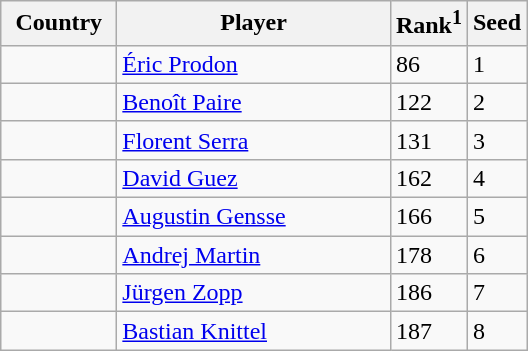<table class="sortable wikitable">
<tr>
<th width="70">Country</th>
<th width="175">Player</th>
<th>Rank<sup>1</sup></th>
<th>Seed</th>
</tr>
<tr>
<td></td>
<td><a href='#'>Éric Prodon</a></td>
<td>86</td>
<td>1</td>
</tr>
<tr>
<td></td>
<td><a href='#'>Benoît Paire</a></td>
<td>122</td>
<td>2</td>
</tr>
<tr>
<td></td>
<td><a href='#'>Florent Serra</a></td>
<td>131</td>
<td>3</td>
</tr>
<tr>
<td></td>
<td><a href='#'>David Guez</a></td>
<td>162</td>
<td>4</td>
</tr>
<tr>
<td></td>
<td><a href='#'>Augustin Gensse</a></td>
<td>166</td>
<td>5</td>
</tr>
<tr>
<td></td>
<td><a href='#'>Andrej Martin</a></td>
<td>178</td>
<td>6</td>
</tr>
<tr>
<td></td>
<td><a href='#'>Jürgen Zopp</a></td>
<td>186</td>
<td>7</td>
</tr>
<tr>
<td></td>
<td><a href='#'>Bastian Knittel</a></td>
<td>187</td>
<td>8</td>
</tr>
</table>
